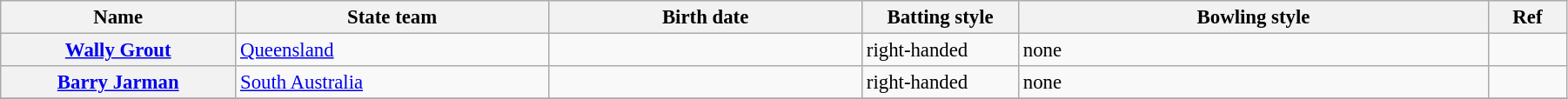<table class="wikitable plainrowheaders" style="font-size:95%; width:95%;">
<tr>
<th scope="col" width="15%">Name</th>
<th scope="col" width="20%">State team</th>
<th scope="col" width="20%">Birth date</th>
<th scope="col" width="10%">Batting style</th>
<th scope="col" width="30%">Bowling style</th>
<th scope="col" width="5%">Ref</th>
</tr>
<tr>
<th scope="row"><a href='#'>Wally Grout</a></th>
<td><a href='#'>Queensland</a></td>
<td></td>
<td>right-handed</td>
<td>none</td>
<td></td>
</tr>
<tr>
<th scope="row"><a href='#'>Barry Jarman</a></th>
<td><a href='#'>South Australia</a></td>
<td></td>
<td>right-handed</td>
<td>none</td>
<td></td>
</tr>
<tr>
</tr>
</table>
